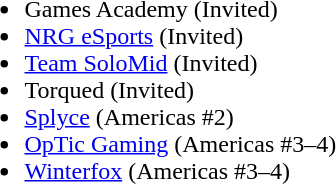<table cellspacing="30">
<tr>
<td valign="top" width="550px"><br><ul><li>Games Academy (Invited)</li><li><a href='#'>NRG eSports</a> (Invited)</li><li><a href='#'>Team SoloMid</a> (Invited)</li><li>Torqued (Invited)</li><li><a href='#'>Splyce</a> (Americas #2)</li><li><a href='#'>OpTic Gaming</a> (Americas #3–4)</li><li><a href='#'>Winterfox</a> (Americas #3–4)</li></ul></td>
</tr>
<tr>
</tr>
</table>
